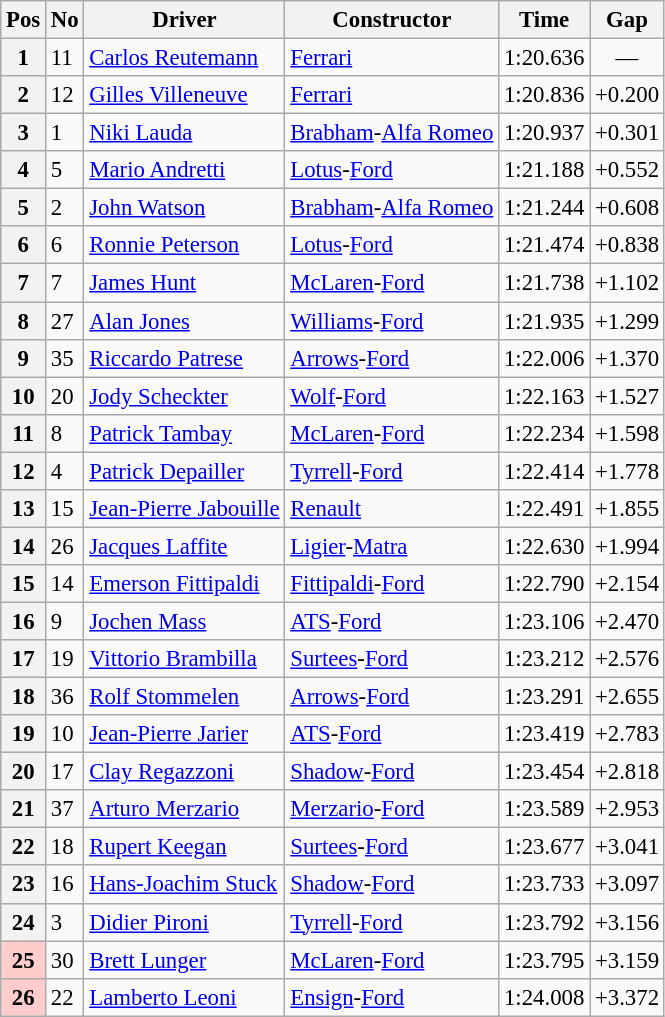<table class="wikitable sortable" style="font-size: 95%;">
<tr>
<th>Pos</th>
<th>No</th>
<th>Driver</th>
<th>Constructor</th>
<th>Time</th>
<th>Gap</th>
</tr>
<tr>
<th>1</th>
<td>11</td>
<td> <a href='#'>Carlos Reutemann</a></td>
<td><a href='#'>Ferrari</a></td>
<td>1:20.636</td>
<td align="center">—</td>
</tr>
<tr>
<th>2</th>
<td>12</td>
<td> <a href='#'>Gilles Villeneuve</a></td>
<td><a href='#'>Ferrari</a></td>
<td>1:20.836</td>
<td>+0.200</td>
</tr>
<tr>
<th>3</th>
<td>1</td>
<td> <a href='#'>Niki Lauda</a></td>
<td><a href='#'>Brabham</a>-<a href='#'>Alfa Romeo</a></td>
<td>1:20.937</td>
<td>+0.301</td>
</tr>
<tr>
<th>4</th>
<td>5</td>
<td> <a href='#'>Mario Andretti</a></td>
<td><a href='#'>Lotus</a>-<a href='#'>Ford</a></td>
<td>1:21.188</td>
<td>+0.552</td>
</tr>
<tr>
<th>5</th>
<td>2</td>
<td> <a href='#'>John Watson</a></td>
<td><a href='#'>Brabham</a>-<a href='#'>Alfa Romeo</a></td>
<td>1:21.244</td>
<td>+0.608</td>
</tr>
<tr>
<th>6</th>
<td>6</td>
<td> <a href='#'>Ronnie Peterson</a></td>
<td><a href='#'>Lotus</a>-<a href='#'>Ford</a></td>
<td>1:21.474</td>
<td>+0.838</td>
</tr>
<tr>
<th>7</th>
<td>7</td>
<td> <a href='#'>James Hunt</a></td>
<td><a href='#'>McLaren</a>-<a href='#'>Ford</a></td>
<td>1:21.738</td>
<td>+1.102</td>
</tr>
<tr>
<th>8</th>
<td>27</td>
<td> <a href='#'>Alan Jones</a></td>
<td><a href='#'>Williams</a>-<a href='#'>Ford</a></td>
<td>1:21.935</td>
<td>+1.299</td>
</tr>
<tr>
<th>9</th>
<td>35</td>
<td> <a href='#'>Riccardo Patrese</a></td>
<td><a href='#'>Arrows</a>-<a href='#'>Ford</a></td>
<td>1:22.006</td>
<td>+1.370</td>
</tr>
<tr>
<th>10</th>
<td>20</td>
<td> <a href='#'>Jody Scheckter</a></td>
<td><a href='#'>Wolf</a>-<a href='#'>Ford</a></td>
<td>1:22.163</td>
<td>+1.527</td>
</tr>
<tr>
<th>11</th>
<td>8</td>
<td> <a href='#'>Patrick Tambay</a></td>
<td><a href='#'>McLaren</a>-<a href='#'>Ford</a></td>
<td>1:22.234</td>
<td>+1.598</td>
</tr>
<tr>
<th>12</th>
<td>4</td>
<td> <a href='#'>Patrick Depailler</a></td>
<td><a href='#'>Tyrrell</a>-<a href='#'>Ford</a></td>
<td>1:22.414</td>
<td>+1.778</td>
</tr>
<tr>
<th>13</th>
<td>15</td>
<td> <a href='#'>Jean-Pierre Jabouille</a></td>
<td><a href='#'>Renault</a></td>
<td>1:22.491</td>
<td>+1.855</td>
</tr>
<tr>
<th>14</th>
<td>26</td>
<td> <a href='#'>Jacques Laffite</a></td>
<td><a href='#'>Ligier</a>-<a href='#'>Matra</a></td>
<td>1:22.630</td>
<td>+1.994</td>
</tr>
<tr>
<th>15</th>
<td>14</td>
<td> <a href='#'>Emerson Fittipaldi</a></td>
<td><a href='#'>Fittipaldi</a>-<a href='#'>Ford</a></td>
<td>1:22.790</td>
<td>+2.154</td>
</tr>
<tr>
<th>16</th>
<td>9</td>
<td> <a href='#'>Jochen Mass</a></td>
<td><a href='#'>ATS</a>-<a href='#'>Ford</a></td>
<td>1:23.106</td>
<td>+2.470</td>
</tr>
<tr>
<th>17</th>
<td>19</td>
<td> <a href='#'>Vittorio Brambilla</a></td>
<td><a href='#'>Surtees</a>-<a href='#'>Ford</a></td>
<td>1:23.212</td>
<td>+2.576</td>
</tr>
<tr>
<th>18</th>
<td>36</td>
<td> <a href='#'>Rolf Stommelen</a></td>
<td><a href='#'>Arrows</a>-<a href='#'>Ford</a></td>
<td>1:23.291</td>
<td>+2.655</td>
</tr>
<tr>
<th>19</th>
<td>10</td>
<td> <a href='#'>Jean-Pierre Jarier</a></td>
<td><a href='#'>ATS</a>-<a href='#'>Ford</a></td>
<td>1:23.419</td>
<td>+2.783</td>
</tr>
<tr>
<th>20</th>
<td>17</td>
<td> <a href='#'>Clay Regazzoni</a></td>
<td><a href='#'>Shadow</a>-<a href='#'>Ford</a></td>
<td>1:23.454</td>
<td>+2.818</td>
</tr>
<tr>
<th>21</th>
<td>37</td>
<td> <a href='#'>Arturo Merzario</a></td>
<td><a href='#'>Merzario</a>-<a href='#'>Ford</a></td>
<td>1:23.589</td>
<td>+2.953</td>
</tr>
<tr>
<th>22</th>
<td>18</td>
<td> <a href='#'>Rupert Keegan</a></td>
<td><a href='#'>Surtees</a>-<a href='#'>Ford</a></td>
<td>1:23.677</td>
<td>+3.041</td>
</tr>
<tr>
<th>23</th>
<td>16</td>
<td> <a href='#'>Hans-Joachim Stuck</a></td>
<td><a href='#'>Shadow</a>-<a href='#'>Ford</a></td>
<td>1:23.733</td>
<td>+3.097</td>
</tr>
<tr>
<th>24</th>
<td>3</td>
<td> <a href='#'>Didier Pironi</a></td>
<td><a href='#'>Tyrrell</a>-<a href='#'>Ford</a></td>
<td>1:23.792</td>
<td>+3.156</td>
</tr>
<tr>
<th style="background:#ffcccc;">25</th>
<td>30</td>
<td> <a href='#'>Brett Lunger</a></td>
<td><a href='#'>McLaren</a>-<a href='#'>Ford</a></td>
<td>1:23.795</td>
<td>+3.159</td>
</tr>
<tr>
<th style="background:#ffcccc;">26</th>
<td>22</td>
<td> <a href='#'>Lamberto Leoni</a></td>
<td><a href='#'>Ensign</a>-<a href='#'>Ford</a></td>
<td>1:24.008</td>
<td>+3.372</td>
</tr>
</table>
